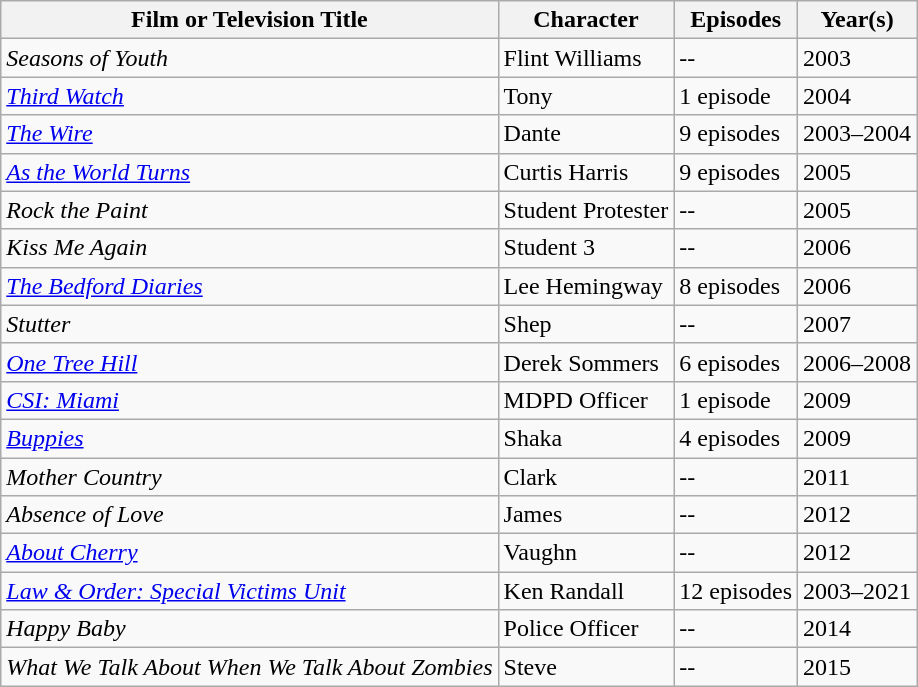<table class="wikitable" border="1">
<tr>
<th>Film or Television Title</th>
<th>Character</th>
<th>Episodes</th>
<th>Year(s)</th>
</tr>
<tr>
<td><em>Seasons of Youth</em></td>
<td>Flint Williams</td>
<td>--</td>
<td>2003</td>
</tr>
<tr>
<td><em><a href='#'>Third Watch</a></em></td>
<td>Tony</td>
<td>1 episode</td>
<td>2004</td>
</tr>
<tr>
<td><em><a href='#'>The Wire</a></em></td>
<td>Dante</td>
<td>9 episodes</td>
<td>2003–2004</td>
</tr>
<tr>
<td><em><a href='#'>As the World Turns</a></em></td>
<td>Curtis Harris</td>
<td>9 episodes</td>
<td>2005</td>
</tr>
<tr>
<td><em>Rock the Paint</em></td>
<td>Student Protester</td>
<td>--</td>
<td>2005</td>
</tr>
<tr>
<td><em>Kiss Me Again</em></td>
<td>Student 3</td>
<td>--</td>
<td>2006</td>
</tr>
<tr>
<td><em><a href='#'>The Bedford Diaries</a></em></td>
<td>Lee Hemingway</td>
<td>8 episodes</td>
<td>2006</td>
</tr>
<tr>
<td><em>Stutter</em></td>
<td>Shep</td>
<td>--</td>
<td>2007</td>
</tr>
<tr>
<td><em><a href='#'>One Tree Hill</a></em></td>
<td>Derek Sommers</td>
<td>6 episodes</td>
<td>2006–2008</td>
</tr>
<tr>
<td><em><a href='#'>CSI: Miami</a></em></td>
<td>MDPD Officer</td>
<td>1 episode</td>
<td>2009</td>
</tr>
<tr>
<td><em><a href='#'>Buppies</a></em></td>
<td>Shaka</td>
<td>4 episodes</td>
<td>2009</td>
</tr>
<tr>
<td><em>Mother Country</em></td>
<td>Clark</td>
<td>--</td>
<td>2011</td>
</tr>
<tr>
<td><em>Absence of Love</em></td>
<td>James</td>
<td>--</td>
<td>2012</td>
</tr>
<tr>
<td><em><a href='#'>About Cherry</a></em></td>
<td>Vaughn</td>
<td>--</td>
<td>2012</td>
</tr>
<tr>
<td><em><a href='#'>Law & Order: Special Victims Unit</a></em></td>
<td>Ken Randall</td>
<td>12 episodes</td>
<td>2003–2021</td>
</tr>
<tr>
<td><em>Happy Baby</em></td>
<td>Police Officer</td>
<td>--</td>
<td>2014</td>
</tr>
<tr>
<td><em>What We Talk About When We Talk About Zombies</em></td>
<td>Steve</td>
<td>--</td>
<td>2015</td>
</tr>
</table>
